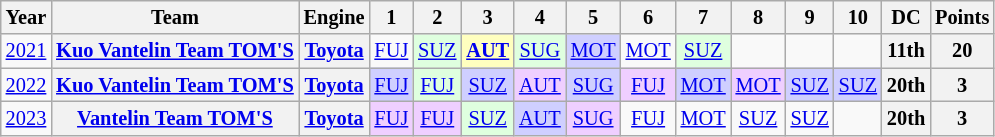<table class="wikitable" style="text-align:center; font-size:85%">
<tr>
<th>Year</th>
<th>Team</th>
<th>Engine</th>
<th>1</th>
<th>2</th>
<th>3</th>
<th>4</th>
<th>5</th>
<th>6</th>
<th>7</th>
<th>8</th>
<th>9</th>
<th>10</th>
<th>DC</th>
<th>Points</th>
</tr>
<tr>
<td><a href='#'>2021</a></td>
<th><a href='#'>Kuo Vantelin Team TOM'S</a></th>
<th><a href='#'>Toyota</a></th>
<td><a href='#'>FUJ</a></td>
<td style="background:#DFFFDF;"><a href='#'>SUZ</a><br></td>
<td style="background:#FFFFBF;"><strong><a href='#'>AUT</a></strong><br></td>
<td style="background:#DFFFDF;"><a href='#'>SUG</a><br></td>
<td style="background:#CFCFFF;"><a href='#'>MOT</a><br></td>
<td><a href='#'>MOT</a></td>
<td style="background:#DFFFDF;"><a href='#'>SUZ</a><br></td>
<td></td>
<td></td>
<td></td>
<th>11th</th>
<th>20</th>
</tr>
<tr>
<td><a href='#'>2022</a></td>
<th><a href='#'>Kuo Vantelin Team TOM'S</a></th>
<th><a href='#'>Toyota</a></th>
<td style="background:#CFCFFF;"><a href='#'>FUJ</a><br></td>
<td style="background:#DFFFDF;"><a href='#'>FUJ</a><br></td>
<td style="background:#CFCFFF;"><a href='#'>SUZ</a><br></td>
<td style="background:#EFCFFF;"><a href='#'>AUT</a><br></td>
<td style="background:#CFCFFF;"><a href='#'>SUG</a><br></td>
<td style="background:#EFCFFF;"><a href='#'>FUJ</a><br></td>
<td style="background:#CFCFFF;"><a href='#'>MOT</a><br></td>
<td style="background:#EFCFFF;"><a href='#'>MOT</a><br></td>
<td style="background:#CFCFFF;"><a href='#'>SUZ</a><br></td>
<td style="background:#CFCFFF;"><a href='#'>SUZ</a><br></td>
<th>20th</th>
<th>3</th>
</tr>
<tr>
<td><a href='#'>2023</a></td>
<th nowrap><a href='#'>Vantelin Team TOM'S</a></th>
<th><a href='#'>Toyota</a></th>
<td style="background:#EFCFFF;"><a href='#'>FUJ</a><br></td>
<td style="background:#EFCFFF;"><a href='#'>FUJ</a><br></td>
<td style="background:#DFFFDF;"><a href='#'>SUZ</a><br></td>
<td style="background:#CFCFFF;"><a href='#'>AUT</a><br></td>
<td style="background:#EFCFFF;"><a href='#'>SUG</a><br></td>
<td><a href='#'>FUJ</a></td>
<td><a href='#'>MOT</a></td>
<td><a href='#'>SUZ</a></td>
<td><a href='#'>SUZ</a></td>
<td></td>
<th>20th</th>
<th>3</th>
</tr>
</table>
